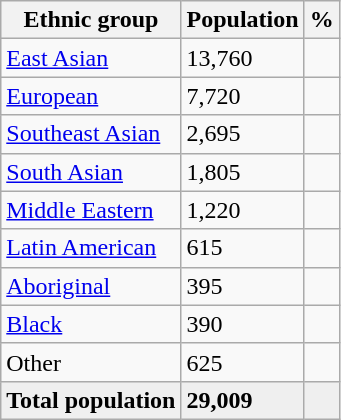<table class="wikitable">
<tr>
<th>Ethnic group</th>
<th>Population</th>
<th>%</th>
</tr>
<tr>
<td><a href='#'>East Asian</a></td>
<td>13,760</td>
<td></td>
</tr>
<tr>
<td><a href='#'>European</a></td>
<td>7,720</td>
<td></td>
</tr>
<tr>
<td><a href='#'>Southeast Asian</a></td>
<td>2,695</td>
<td></td>
</tr>
<tr>
<td><a href='#'>South Asian</a></td>
<td>1,805</td>
<td></td>
</tr>
<tr>
<td><a href='#'>Middle Eastern</a></td>
<td>1,220</td>
<td></td>
</tr>
<tr>
<td><a href='#'>Latin American</a></td>
<td>615</td>
<td></td>
</tr>
<tr>
<td><a href='#'>Aboriginal</a></td>
<td>395</td>
<td></td>
</tr>
<tr>
<td><a href='#'>Black</a></td>
<td>390</td>
<td></td>
</tr>
<tr>
<td>Other</td>
<td>625</td>
<td></td>
</tr>
<tr style="background:#efefef; font-weight:bold">
<td>Total population</td>
<td>29,009</td>
<td></td>
</tr>
</table>
